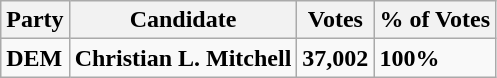<table class="wikitable">
<tr>
<th>Party</th>
<th>Candidate</th>
<th>Votes</th>
<th>% of Votes</th>
</tr>
<tr>
<td><strong>DEM</strong></td>
<td><strong>Christian L. Mitchell</strong></td>
<td><strong>37,002</strong></td>
<td><strong>100%</strong></td>
</tr>
</table>
